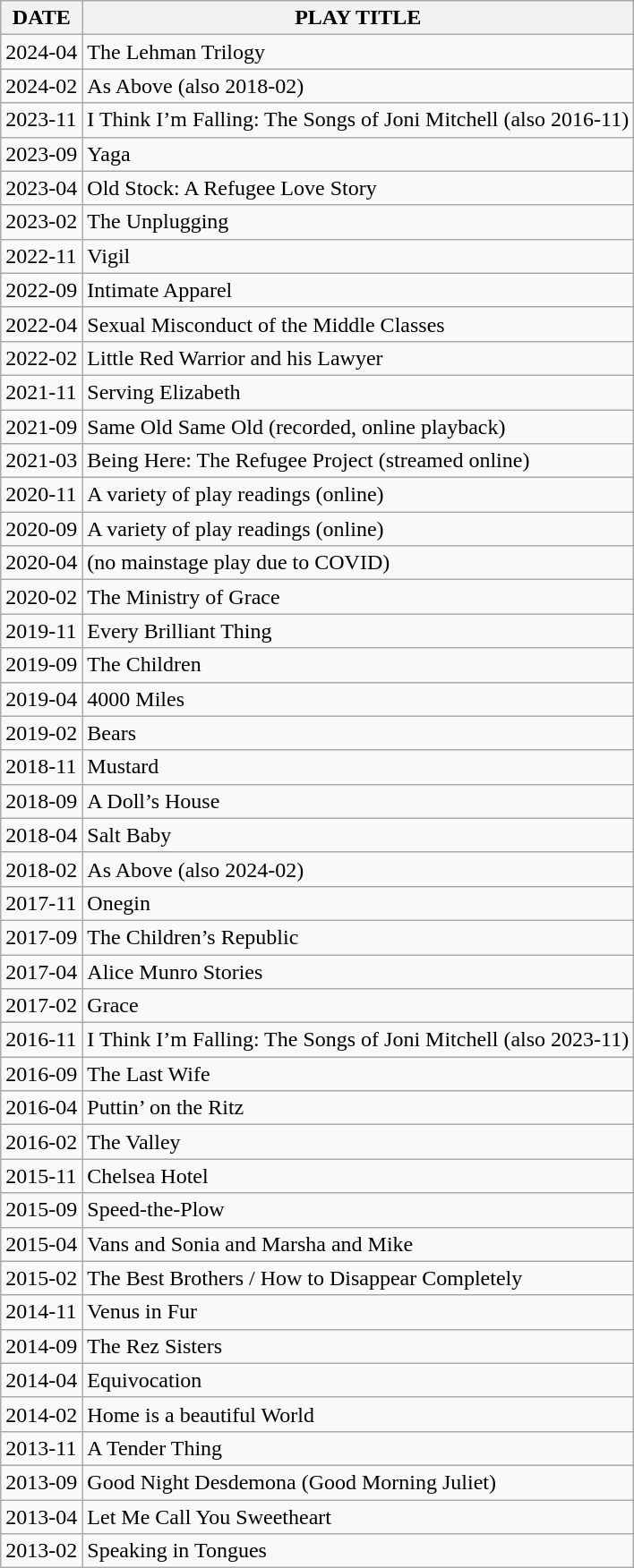<table class="wikitable sortable">
<tr>
<th>DATE</th>
<th>PLAY TITLE</th>
</tr>
<tr>
<td>2024-04</td>
<td>The Lehman Trilogy</td>
</tr>
<tr>
<td>2024-02</td>
<td>As Above (also 2018-02)</td>
</tr>
<tr>
<td>2023-11</td>
<td>I Think I’m Falling: The Songs of Joni Mitchell (also 2016-11)</td>
</tr>
<tr>
<td>2023-09</td>
<td>Yaga</td>
</tr>
<tr>
<td>2023-04</td>
<td>Old Stock: A Refugee Love Story</td>
</tr>
<tr>
<td>2023-02</td>
<td>The Unplugging</td>
</tr>
<tr>
<td>2022-11</td>
<td>Vigil</td>
</tr>
<tr>
<td>2022-09</td>
<td>Intimate Apparel</td>
</tr>
<tr>
<td>2022-04</td>
<td>Sexual Misconduct of the Middle Classes</td>
</tr>
<tr>
<td>2022-02</td>
<td>Little Red Warrior and his Lawyer</td>
</tr>
<tr>
<td>2021-11</td>
<td>Serving Elizabeth</td>
</tr>
<tr>
<td>2021-09</td>
<td>Same Old Same Old (recorded, online playback)</td>
</tr>
<tr>
<td>2021-03</td>
<td>Being Here: The Refugee Project (streamed online)</td>
</tr>
<tr>
<td>2020-11</td>
<td>A variety of play readings (online)</td>
</tr>
<tr>
<td>2020-09</td>
<td>A variety of play readings (online)</td>
</tr>
<tr>
<td>2020-04</td>
<td>(no mainstage play due to COVID)</td>
</tr>
<tr>
<td>2020-02</td>
<td>The Ministry of Grace</td>
</tr>
<tr>
<td>2019-11</td>
<td>Every Brilliant Thing</td>
</tr>
<tr>
<td>2019-09</td>
<td>The Children</td>
</tr>
<tr>
<td>2019-04</td>
<td>4000 Miles</td>
</tr>
<tr>
<td>2019-02</td>
<td>Bears</td>
</tr>
<tr>
<td>2018-11</td>
<td>Mustard</td>
</tr>
<tr>
<td>2018-09</td>
<td>A Doll’s House</td>
</tr>
<tr>
<td>2018-04</td>
<td>Salt Baby</td>
</tr>
<tr>
<td>2018-02</td>
<td>As Above (also 2024-02)</td>
</tr>
<tr>
<td>2017-11</td>
<td>Onegin</td>
</tr>
<tr>
<td>2017-09</td>
<td>The Children’s Republic</td>
</tr>
<tr>
<td>2017-04</td>
<td>Alice Munro Stories</td>
</tr>
<tr>
<td>2017-02</td>
<td>Grace</td>
</tr>
<tr>
<td>2016-11</td>
<td>I Think I’m Falling: The Songs of Joni Mitchell (also 2023-11)</td>
</tr>
<tr>
<td>2016-09</td>
<td>The Last Wife</td>
</tr>
<tr>
<td>2016-04</td>
<td>Puttin’ on the Ritz</td>
</tr>
<tr>
<td>2016-02</td>
<td>The Valley</td>
</tr>
<tr>
<td>2015-11</td>
<td>Chelsea Hotel</td>
</tr>
<tr>
<td>2015-09</td>
<td>Speed-the-Plow</td>
</tr>
<tr>
<td>2015-04</td>
<td>Vans and Sonia and Marsha and Mike</td>
</tr>
<tr>
<td>2015-02</td>
<td>The Best Brothers / How to Disappear Completely</td>
</tr>
<tr>
<td>2014-11</td>
<td>Venus in Fur</td>
</tr>
<tr>
<td>2014-09</td>
<td>The Rez Sisters</td>
</tr>
<tr>
<td>2014-04</td>
<td>Equivocation</td>
</tr>
<tr>
<td>2014-02</td>
<td>Home is a beautiful World</td>
</tr>
<tr>
<td>2013-11</td>
<td>A Tender Thing</td>
</tr>
<tr>
<td>2013-09</td>
<td>Good Night Desdemona (Good Morning Juliet)</td>
</tr>
<tr>
<td>2013-04</td>
<td>Let Me Call You Sweetheart</td>
</tr>
<tr>
<td>2013-02</td>
<td>Speaking in Tongues</td>
</tr>
</table>
